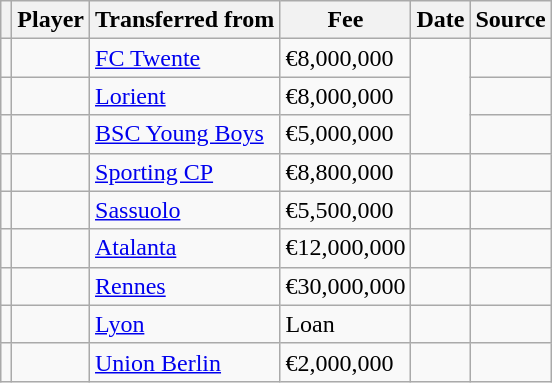<table class="wikitable plainrowheaders sortable">
<tr>
<th></th>
<th scope="col">Player</th>
<th>Transferred from</th>
<th style="width: 65px;">Fee</th>
<th scope="col">Date</th>
<th scope="col">Source</th>
</tr>
<tr>
<td align=center></td>
<td></td>
<td> <a href='#'>FC Twente</a></td>
<td>€8,000,000</td>
<td rowspan=3></td>
<td></td>
</tr>
<tr>
<td align="center"></td>
<td></td>
<td> <a href='#'>Lorient</a></td>
<td>€8,000,000</td>
<td></td>
</tr>
<tr>
<td align=center></td>
<td></td>
<td> <a href='#'>BSC Young Boys</a></td>
<td>€5,000,000</td>
<td></td>
</tr>
<tr>
<td align=center></td>
<td></td>
<td> <a href='#'>Sporting CP</a></td>
<td>€8,800,000</td>
<td></td>
<td></td>
</tr>
<tr>
<td align=center></td>
<td></td>
<td> <a href='#'>Sassuolo</a></td>
<td>€5,500,000</td>
<td></td>
<td></td>
</tr>
<tr>
<td align=center></td>
<td></td>
<td> <a href='#'>Atalanta</a></td>
<td>€12,000,000</td>
<td></td>
<td></td>
</tr>
<tr>
<td align=center></td>
<td></td>
<td> <a href='#'>Rennes</a></td>
<td>€30,000,000</td>
<td></td>
<td></td>
</tr>
<tr>
<td align=center></td>
<td></td>
<td> <a href='#'>Lyon</a></td>
<td>Loan</td>
<td></td>
<td></td>
</tr>
<tr>
<td align=center></td>
<td></td>
<td> <a href='#'>Union Berlin</a></td>
<td>€2,000,000</td>
<td></td>
<td></td>
</tr>
</table>
